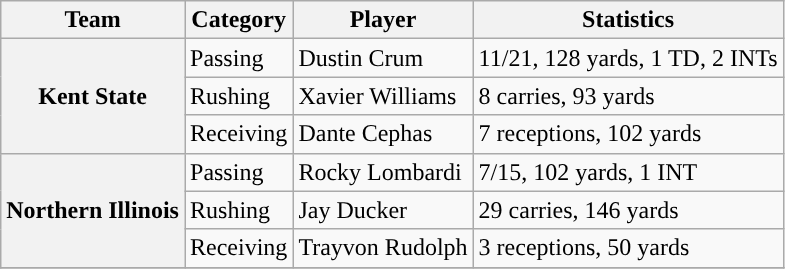<table class="wikitable" style="float: left;">
<tr>
<th>Team</th>
<th>Category</th>
<th>Player</th>
<th>Statistics</th>
</tr>
<tr>
<th rowspan=3>Kent State</th>
<td>Passing</td>
<td>Dustin Crum</td>
<td>11/21, 128 yards, 1 TD, 2 INTs</td>
</tr>
<tr>
<td>Rushing</td>
<td>Xavier Williams</td>
<td>8 carries, 93 yards</td>
</tr>
<tr>
<td>Receiving</td>
<td>Dante Cephas</td>
<td>7 receptions, 102 yards</td>
</tr>
<tr>
<th rowspan=3 style=>Northern Illinois</th>
<td>Passing</td>
<td>Rocky Lombardi</td>
<td>7/15, 102 yards, 1 INT</td>
</tr>
<tr>
<td>Rushing</td>
<td>Jay Ducker</td>
<td>29 carries, 146 yards</td>
</tr>
<tr>
<td>Receiving</td>
<td>Trayvon Rudolph</td>
<td>3 receptions, 50 yards</td>
</tr>
<tr>
</tr>
</table>
